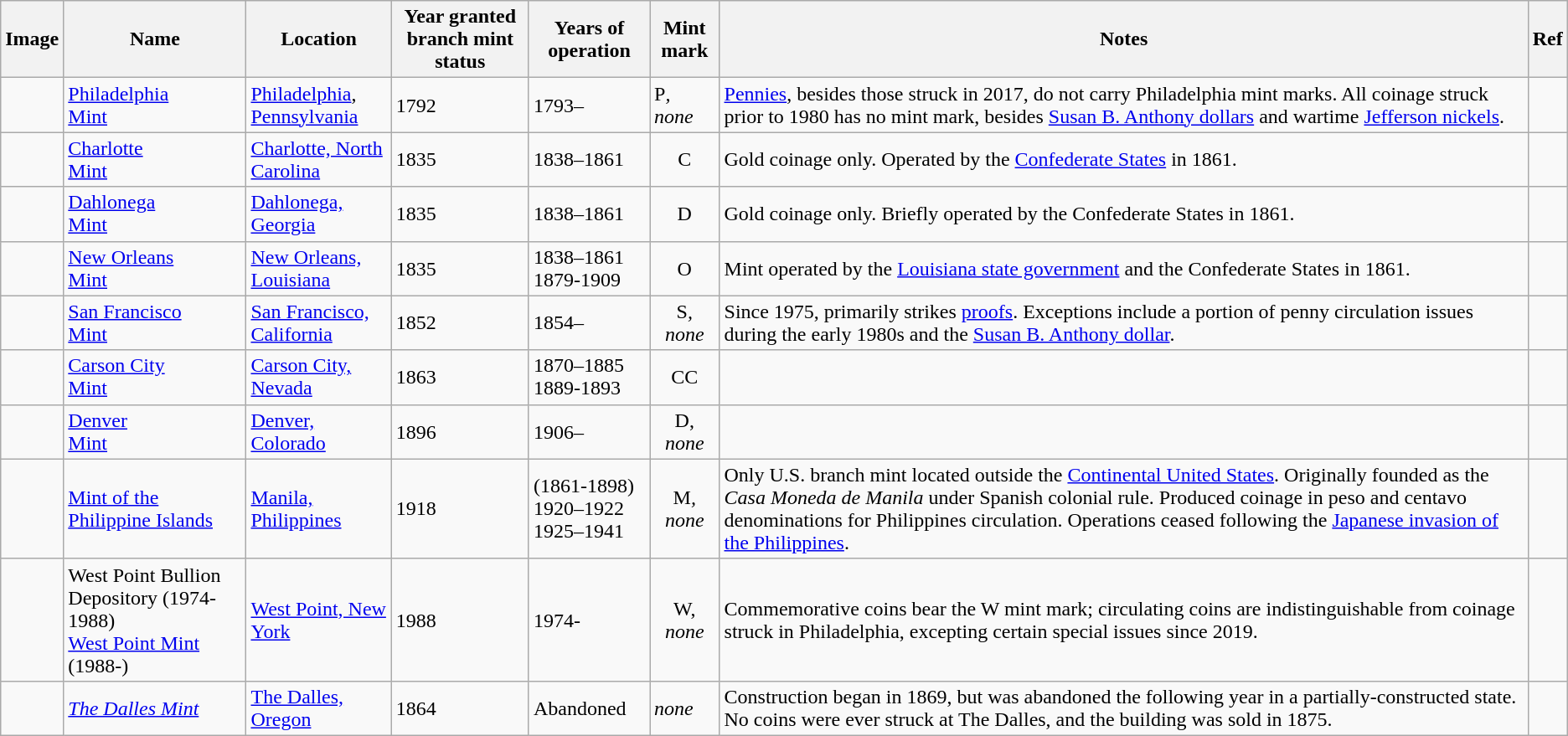<table class="wikitable">
<tr>
<th>Image</th>
<th>Name</th>
<th>Location</th>
<th>Year granted branch mint status</th>
<th>Years of operation</th>
<th>Mint mark</th>
<th>Notes</th>
<th>Ref</th>
</tr>
<tr>
<td align="center"></td>
<td><a href='#'>Philadelphia</a><br><a href='#'>Mint</a></td>
<td><a href='#'>Philadelphia</a>,<br><a href='#'>Pennsylvania</a></td>
<td>1792</td>
<td>1793–</td>
<td>P<em>,</em><br><em>none</em></td>
<td><a href='#'>Pennies</a>, besides those struck in 2017, do not carry Philadelphia mint marks. All coinage struck prior to 1980 has no mint mark, besides <a href='#'>Susan B. Anthony dollars</a> and wartime <a href='#'>Jefferson nickels</a>.</td>
<td></td>
</tr>
<tr>
<td></td>
<td><a href='#'>Charlotte</a><br><a href='#'>Mint</a></td>
<td><a href='#'>Charlotte, North Carolina</a></td>
<td>1835</td>
<td>1838–1861</td>
<td align="center">C</td>
<td>Gold coinage only. Operated by the <a href='#'>Confederate States</a> in 1861.</td>
<td></td>
</tr>
<tr>
<td></td>
<td><a href='#'>Dahlonega</a><br><a href='#'>Mint</a></td>
<td><a href='#'>Dahlonega, Georgia</a></td>
<td>1835</td>
<td>1838–1861</td>
<td align="center">D</td>
<td>Gold coinage only. Briefly operated by the Confederate States in 1861.</td>
<td></td>
</tr>
<tr>
<td></td>
<td><a href='#'>New Orleans</a><br><a href='#'>Mint</a></td>
<td><a href='#'>New Orleans, Louisiana</a></td>
<td>1835</td>
<td>1838–1861<br>1879-1909</td>
<td align="center">O</td>
<td>Mint operated by the <a href='#'>Louisiana state government</a> and the Confederate States in 1861.</td>
<td></td>
</tr>
<tr>
<td></td>
<td><a href='#'>San Francisco</a><br><a href='#'>Mint</a></td>
<td><a href='#'>San Francisco, California</a></td>
<td>1852</td>
<td>1854–</td>
<td align="center">S<em>,</em><br><em>none</em></td>
<td>Since 1975, primarily strikes <a href='#'>proofs</a>. Exceptions include a portion of penny circulation issues during the early 1980s and the <a href='#'>Susan B. Anthony dollar</a>.</td>
<td></td>
</tr>
<tr>
<td></td>
<td><a href='#'>Carson City</a><br><a href='#'>Mint</a></td>
<td><a href='#'>Carson City, Nevada</a></td>
<td>1863</td>
<td>1870–1885<br>1889-1893</td>
<td align="center">CC</td>
<td></td>
<td></td>
</tr>
<tr>
<td></td>
<td><a href='#'>Denver</a><br><a href='#'>Mint</a></td>
<td><a href='#'>Denver, Colorado</a></td>
<td>1896</td>
<td>1906–</td>
<td align="center">D,<br><em>none</em></td>
<td></td>
<td></td>
</tr>
<tr>
<td></td>
<td><a href='#'>Mint of the Philippine Islands</a></td>
<td><a href='#'>Manila, Philippines</a></td>
<td>1918</td>
<td>(1861-1898)<br>1920–1922<br>1925–1941</td>
<td align="center">M<em>,</em><br><em>none</em></td>
<td>Only U.S. branch mint located outside the <a href='#'>Continental United States</a>. Originally founded as the <em>Casa Moneda de Manila</em> under Spanish colonial rule. Produced coinage in peso and centavo denominations for Philippines circulation. Operations ceased following the <a href='#'>Japanese invasion of the Philippines</a>.</td>
<td></td>
</tr>
<tr>
<td></td>
<td>West Point Bullion Depository (1974-1988)<br><a href='#'>West Point Mint</a> (1988-)</td>
<td><a href='#'>West Point, New York</a></td>
<td>1988</td>
<td>1974-</td>
<td align="center">W,<br><em>none</em></td>
<td>Commemorative coins bear the W mint mark; circulating coins are indistinguishable from coinage struck in Philadelphia, excepting certain special issues since 2019.</td>
<td></td>
</tr>
<tr>
<td></td>
<td><em><a href='#'>The Dalles Mint</a></em></td>
<td><a href='#'>The Dalles, Oregon</a></td>
<td>1864</td>
<td>Abandoned</td>
<td><em>none</em></td>
<td>Construction began in 1869, but was abandoned the following year in a partially-constructed state. No coins were ever struck at The Dalles, and the building was sold in 1875.</td>
<td></td>
</tr>
</table>
